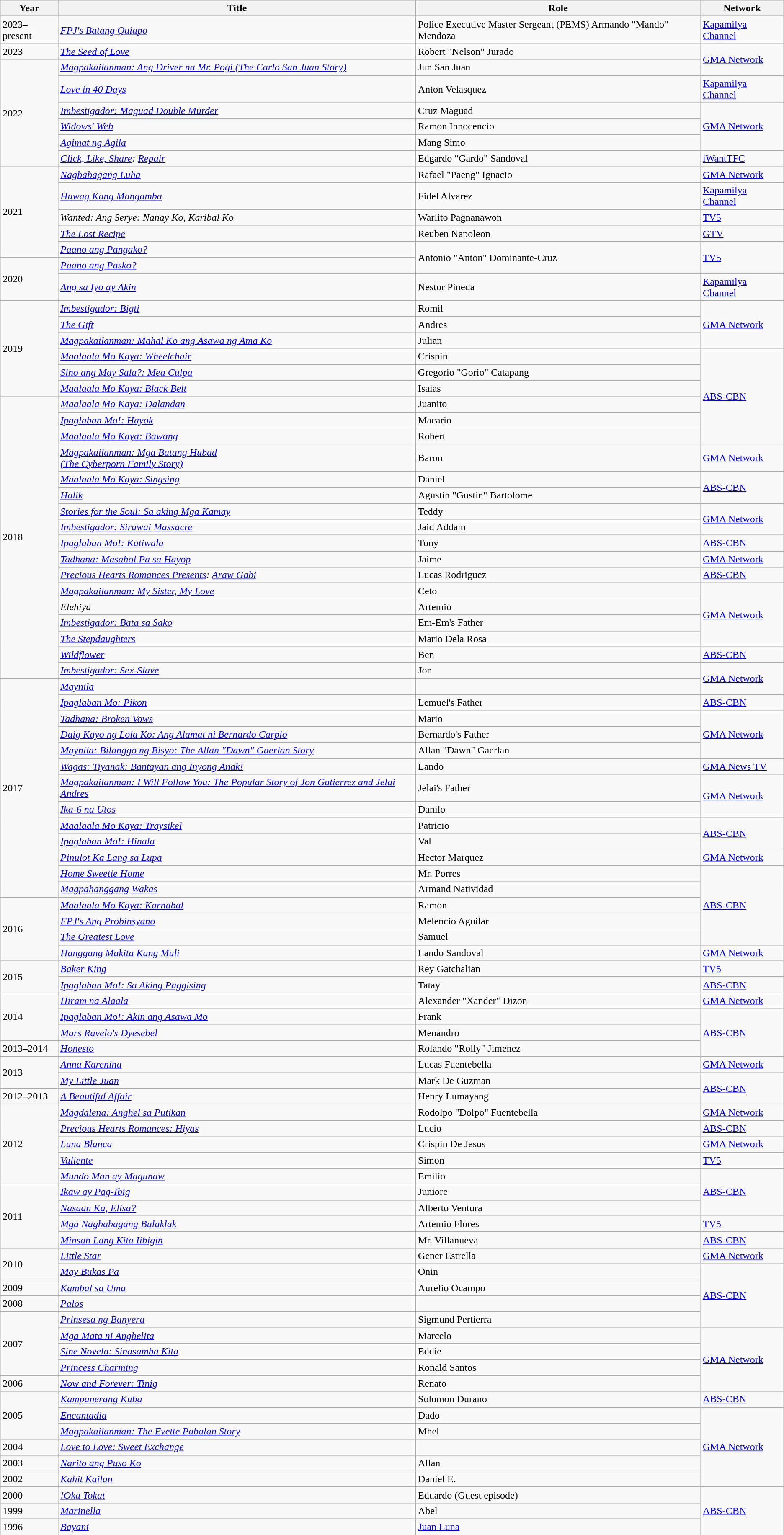<table class="wikitable sortable">
<tr>
<th>Year</th>
<th>Title</th>
<th>Role</th>
<th>Network</th>
</tr>
<tr>
<td>2023–present</td>
<td><em><a href='#'>FPJ's Batang Quiapo</a></em></td>
<td>Police Executive Master Sergeant (PEMS) Armando "Mando" Mendoza</td>
<td><a href='#'>Kapamilya Channel</a></td>
</tr>
<tr>
<td>2023</td>
<td><em><a href='#'>The Seed of Love</a></em></td>
<td>Robert "Nelson" Jurado</td>
<td rowspan="2"><a href='#'>GMA Network</a></td>
</tr>
<tr>
<td rowspan="6">2022</td>
<td><em><a href='#'>Magpakailanman: Ang Driver na Mr. Pogi (The Carlo San Juan Story)</a></em></td>
<td>Jun San Juan</td>
</tr>
<tr>
<td><em><a href='#'>Love in 40 Days</a></em></td>
<td>Anton Velasquez</td>
<td><a href='#'>Kapamilya Channel</a></td>
</tr>
<tr>
<td><em><a href='#'>Imbestigador: Maguad Double Murder</a></em></td>
<td>Cruz Maguad</td>
<td rowspan="3"><a href='#'>GMA Network</a></td>
</tr>
<tr>
<td><em><a href='#'>Widows' Web</a></em></td>
<td>Ramon Innocencio</td>
</tr>
<tr>
<td><em><a href='#'>Agimat ng Agila</a></em></td>
<td>Mang Simo</td>
</tr>
<tr>
<td><em><a href='#'>Click, Like, Share</a>: <a href='#'>Repair</a></em></td>
<td>Edgardo "Gardo" Sandoval</td>
<td><a href='#'>iWantTFC</a></td>
</tr>
<tr>
<td rowspan=5>2021</td>
<td><em><a href='#'>Nagbabagang Luha</a></em></td>
<td>Rafael "Paeng" Ignacio</td>
<td><a href='#'>GMA Network</a></td>
</tr>
<tr>
<td><em><a href='#'>Huwag Kang Mangamba</a></em></td>
<td>Fidel Alvarez</td>
<td><a href='#'>Kapamilya Channel</a></td>
</tr>
<tr>
<td><em>Wanted: Ang Serye: Nanay Ko, Karibal Ko</em></td>
<td>Warlito Pagnanawon</td>
<td><a href='#'>TV5</a></td>
</tr>
<tr>
<td><em><a href='#'>The Lost Recipe</a></em></td>
<td>Reuben Napoleon</td>
<td><a href='#'>GTV</a></td>
</tr>
<tr>
<td><em><a href='#'>Paano ang Pangako?</a></em></td>
<td rowspan=2>Antonio "Anton" Dominante-Cruz</td>
<td rowspan=2><a href='#'>TV5</a></td>
</tr>
<tr>
<td rowspan=2>2020</td>
<td><em><a href='#'>Paano ang Pasko?</a></em></td>
</tr>
<tr>
<td><em><a href='#'>Ang sa Iyo ay Akin</a></em></td>
<td>Nestor Pineda</td>
<td><a href='#'>Kapamilya Channel</a></td>
</tr>
<tr>
<td rowspan=6>2019</td>
<td><em><a href='#'>Imbestigador: Bigti</a></em></td>
<td>Romil</td>
<td rowspan="3"><a href='#'>GMA Network</a></td>
</tr>
<tr>
<td><em><a href='#'>The Gift</a></em></td>
<td>Andres</td>
</tr>
<tr>
<td><em><a href='#'>Magpakailanman: Mahal Ko ang Asawa ng Ama Ko</a></em></td>
<td>Julian</td>
</tr>
<tr>
<td><em><a href='#'>Maalaala Mo Kaya: Wheelchair</a></em></td>
<td>Crispin</td>
<td rowspan="6"><a href='#'>ABS-CBN</a></td>
</tr>
<tr>
<td><em><a href='#'>Sino ang May Sala?: Mea Culpa</a></em></td>
<td>Gregorio "Gorio" Catapang</td>
</tr>
<tr>
<td><em><a href='#'>Maalaala Mo Kaya: Black Belt</a></em></td>
<td>Isaias</td>
</tr>
<tr>
<td rowspan=17>2018</td>
<td><em><a href='#'>Maalaala Mo Kaya: Dalandan</a></em></td>
<td>Juanito</td>
</tr>
<tr>
<td><em><a href='#'>Ipaglaban Mo!: Hayok</a></em></td>
<td>Macario</td>
</tr>
<tr>
<td><em><a href='#'>Maalaala Mo Kaya: Bawang</a></em></td>
<td>Robert</td>
</tr>
<tr>
<td><em><a href='#'>Magpakailanman: Mga Batang Hubad <br> (The Cyberporn Family Story)</a></em></td>
<td>Baron</td>
<td><a href='#'>GMA Network</a></td>
</tr>
<tr>
<td><em><a href='#'>Maalaala Mo Kaya: Singsing</a></em></td>
<td>Daniel</td>
<td rowspan="2"><a href='#'>ABS-CBN</a></td>
</tr>
<tr>
<td><em><a href='#'>Halik</a></em></td>
<td>Agustin "Gustin" Bartolome</td>
</tr>
<tr>
<td><em><a href='#'>Stories for the Soul: Sa aking Mga Kamay</a></em></td>
<td>Teddy</td>
<td rowspan="2"><a href='#'>GMA Network</a></td>
</tr>
<tr>
<td><em><a href='#'>Imbestigador: Sirawai Massacre</a></em></td>
<td>Jaid Addam</td>
</tr>
<tr>
<td><em><a href='#'>Ipaglaban Mo!: Katiwala</a></em></td>
<td>Tony</td>
<td><a href='#'>ABS-CBN</a></td>
</tr>
<tr>
<td><em><a href='#'>Tadhana: Masahol Pa sa Hayop</a></em></td>
<td>Jaime</td>
<td><a href='#'>GMA Network</a></td>
</tr>
<tr>
<td><em><a href='#'>Precious Hearts Romances Presents</a>: <a href='#'>Araw Gabi</a></em></td>
<td>Lucas Rodriguez</td>
<td><a href='#'>ABS-CBN</a></td>
</tr>
<tr>
<td><em><a href='#'>Magpakailanman: My Sister, My Love</a></em></td>
<td>Ceto</td>
<td rowspan="4"><a href='#'>GMA Network</a></td>
</tr>
<tr>
<td><em>Elehiya</em></td>
<td>Artemio</td>
</tr>
<tr>
<td><em><a href='#'>Imbestigador: Bata sa Sako</a></em></td>
<td>Em-Em's Father</td>
</tr>
<tr>
<td><em><a href='#'>The Stepdaughters</a></em></td>
<td>Mario Dela Rosa</td>
</tr>
<tr>
<td><em><a href='#'>Wildflower</a></em></td>
<td>Ben</td>
<td><a href='#'>ABS-CBN</a></td>
</tr>
<tr>
<td><em><a href='#'>Imbestigador: Sex-Slave</a></em></td>
<td>Jon</td>
<td rowspan="2"><a href='#'>GMA Network</a></td>
</tr>
<tr>
<td rowspan=13>2017</td>
<td><em><a href='#'>Maynila</a></em></td>
<td></td>
</tr>
<tr>
<td><em><a href='#'>Ipaglaban Mo: Pikon</a></em></td>
<td>Lemuel's Father</td>
<td><a href='#'>ABS-CBN</a></td>
</tr>
<tr>
<td><em><a href='#'>Tadhana: Broken Vows</a></em></td>
<td>Mario</td>
<td rowspan=3><a href='#'>GMA Network</a></td>
</tr>
<tr>
<td><em><a href='#'>Daig Kayo ng Lola Ko: Ang Alamat ni Bernardo Carpio</a></em></td>
<td>Bernardo's Father</td>
</tr>
<tr>
<td><em><a href='#'>Maynila: Bilanggo ng Bisyo: The Allan "Dawn" Gaerlan Story</a></em></td>
<td>Allan "Dawn" Gaerlan</td>
</tr>
<tr>
<td><em><a href='#'>Wagas: Tiyanak: Bantayan ang Inyong Anak!</a></em></td>
<td>Lando</td>
<td><a href='#'>GMA News TV</a></td>
</tr>
<tr>
<td><em><a href='#'>Magpakailanman: I Will Follow You: The Popular Story of Jon Gutierrez and Jelai Andres</a></em></td>
<td>Jelai's Father</td>
<td rowspan=2><a href='#'>GMA Network</a></td>
</tr>
<tr>
<td><em><a href='#'>Ika-6 na Utos</a></em></td>
<td>Danilo</td>
</tr>
<tr>
<td><em><a href='#'>Maalaala Mo Kaya: Traysikel</a></em></td>
<td>Patricio</td>
<td rowspan=2><a href='#'>ABS-CBN</a></td>
</tr>
<tr>
<td><em><a href='#'>Ipaglaban Mo!: Hinala</a></em></td>
<td>Val</td>
</tr>
<tr>
<td><em><a href='#'>Pinulot Ka Lang sa Lupa</a></em></td>
<td>Hector Marquez</td>
<td><a href='#'>GMA Network</a></td>
</tr>
<tr>
<td><em><a href='#'>Home Sweetie Home</a></em></td>
<td>Mr. Porres</td>
<td rowspan=5><a href='#'>ABS-CBN</a></td>
</tr>
<tr>
<td><em><a href='#'>Magpahanggang Wakas</a></em></td>
<td>Armand Natividad</td>
</tr>
<tr>
<td rowspan=4>2016</td>
<td><em><a href='#'>Maalaala Mo Kaya: Karnabal</a></em></td>
<td>Ramon</td>
</tr>
<tr>
<td><em><a href='#'>FPJ's Ang Probinsyano</a></em></td>
<td>Melencio Aguilar</td>
</tr>
<tr>
<td><em><a href='#'>The Greatest Love</a></em></td>
<td>Samuel</td>
</tr>
<tr>
<td><em><a href='#'>Hanggang Makita Kang Muli</a></em></td>
<td>Lando Sandoval</td>
<td><a href='#'>GMA Network</a></td>
</tr>
<tr>
<td rowspan=2>2015</td>
<td><em><a href='#'>Baker King</a></em></td>
<td>Rey Gatchalian</td>
<td><a href='#'>TV5</a></td>
</tr>
<tr>
<td><em><a href='#'>Ipaglaban Mo!: Sa Aking Paggising</a></em></td>
<td>Tatay</td>
<td><a href='#'>ABS-CBN</a></td>
</tr>
<tr>
<td rowspan=3>2014</td>
<td><em><a href='#'>Hiram na Alaala</a></em></td>
<td>Alexander "Xander" Dizon</td>
<td><a href='#'>GMA Network</a></td>
</tr>
<tr>
<td><em><a href='#'>Ipaglaban Mo!: Akin ang Asawa Mo</a></em></td>
<td>Frank</td>
<td rowspan=3><a href='#'>ABS-CBN</a></td>
</tr>
<tr>
<td><em><a href='#'>Mars Ravelo's Dyesebel</a></em></td>
<td>Menandro</td>
</tr>
<tr>
<td>2013–2014</td>
<td><em><a href='#'>Honesto</a></em></td>
<td>Rolando "Rolly" Jimenez</td>
</tr>
<tr>
<td rowspan="2">2013</td>
<td><em><a href='#'>Anna Karenina</a></em></td>
<td>Lucas Fuentebella</td>
<td><a href='#'>GMA Network</a></td>
</tr>
<tr>
<td><em><a href='#'>My Little Juan</a></em></td>
<td>Mark De Guzman</td>
<td rowspan=2><a href='#'>ABS-CBN</a></td>
</tr>
<tr>
<td>2012–2013</td>
<td><em><a href='#'>A Beautiful Affair</a></em></td>
<td>Henry Lumayang</td>
</tr>
<tr>
<td rowspan="5">2012</td>
<td><em><a href='#'>Magdalena: Anghel sa Putikan</a></em></td>
<td>Rodolpo "Dolpo" Fuentebella</td>
<td><a href='#'>GMA Network</a></td>
</tr>
<tr>
<td><em><a href='#'>Precious Hearts Romances: Hiyas</a></em></td>
<td>Lucio</td>
<td><a href='#'>ABS-CBN</a></td>
</tr>
<tr>
<td><em><a href='#'>Luna Blanca</a></em></td>
<td>Crispin De Jesus</td>
<td><a href='#'>GMA Network</a></td>
</tr>
<tr>
<td><em><a href='#'>Valiente</a></em></td>
<td>Simon</td>
<td><a href='#'>TV5</a></td>
</tr>
<tr>
<td><em><a href='#'>Mundo Man ay Magunaw</a></em></td>
<td>Emilio</td>
<td rowspan=3><a href='#'>ABS-CBN</a></td>
</tr>
<tr>
<td rowspan=4>2011</td>
<td><em><a href='#'>Ikaw ay Pag-Ibig</a></em></td>
<td>Juniore</td>
</tr>
<tr>
<td><em><a href='#'>Nasaan Ka, Elisa?</a></em></td>
<td>Alberto Ventura</td>
</tr>
<tr>
<td><em><a href='#'>Mga Nagbabagang Bulaklak</a></em></td>
<td>Artemio Flores</td>
<td><a href='#'>TV5</a></td>
</tr>
<tr>
<td><em><a href='#'>Minsan Lang Kita Iibigin</a></em></td>
<td>Mr. Villanueva</td>
<td><a href='#'>ABS-CBN</a></td>
</tr>
<tr>
<td rowspan=2>2010</td>
<td><em><a href='#'>Little Star</a></em></td>
<td>Gener Estrella</td>
<td><a href='#'>GMA Network</a></td>
</tr>
<tr>
<td><em><a href='#'>May Bukas Pa</a></em></td>
<td>Onin</td>
<td rowspan=4><a href='#'>ABS-CBN</a></td>
</tr>
<tr>
<td>2009</td>
<td><em><a href='#'>Kambal sa Uma</a></em></td>
<td>Aurelio Ocampo</td>
</tr>
<tr>
<td>2008</td>
<td><em><a href='#'>Palos</a></em></td>
<td></td>
</tr>
<tr>
<td rowspan=4>2007</td>
<td><em><a href='#'>Prinsesa ng Banyera</a></em></td>
<td>Sigmund Pertierra</td>
</tr>
<tr>
<td><em><a href='#'>Mga Mata ni Anghelita</a></em></td>
<td>Marcelo</td>
<td rowspan=4><a href='#'>GMA Network</a></td>
</tr>
<tr>
<td><em><a href='#'>Sine Novela: Sinasamba Kita</a></em></td>
<td>Eddie</td>
</tr>
<tr>
<td><em><a href='#'>Princess Charming</a></em></td>
<td>Ronald Santos</td>
</tr>
<tr>
<td>2006</td>
<td><em><a href='#'>Now and Forever: Tinig</a></em></td>
<td>Renato</td>
</tr>
<tr>
<td rowspan=3>2005</td>
<td><em><a href='#'>Kampanerang Kuba</a></em></td>
<td>Solomon Durano</td>
<td><a href='#'>ABS-CBN</a></td>
</tr>
<tr>
<td><em><a href='#'>Encantadia</a></em></td>
<td>Dado</td>
<td rowspan=5><a href='#'>GMA Network</a></td>
</tr>
<tr>
<td><em><a href='#'>Magpakailanman: The Evette Pabalan Story</a></em></td>
<td>Mhel</td>
</tr>
<tr>
<td>2004</td>
<td><em><a href='#'>Love to Love: Sweet Exchange</a></em></td>
<td></td>
</tr>
<tr>
<td>2003</td>
<td><em><a href='#'>Narito ang Puso Ko</a></em></td>
<td>Allan</td>
</tr>
<tr>
<td>2002</td>
<td><em><a href='#'>Kahit Kailan</a></em></td>
<td>Daniel E.</td>
</tr>
<tr>
<td>2000</td>
<td><em><a href='#'>!Oka Tokat</a></em></td>
<td>Eduardo (Guest episode)</td>
<td rowspan=3><a href='#'>ABS-CBN</a></td>
</tr>
<tr>
<td>1999</td>
<td><em><a href='#'>Marinella</a></em></td>
<td>Abel</td>
</tr>
<tr>
<td>1996</td>
<td><em><a href='#'>Bayani</a></em></td>
<td><a href='#'>Juan Luna</a></td>
</tr>
</table>
